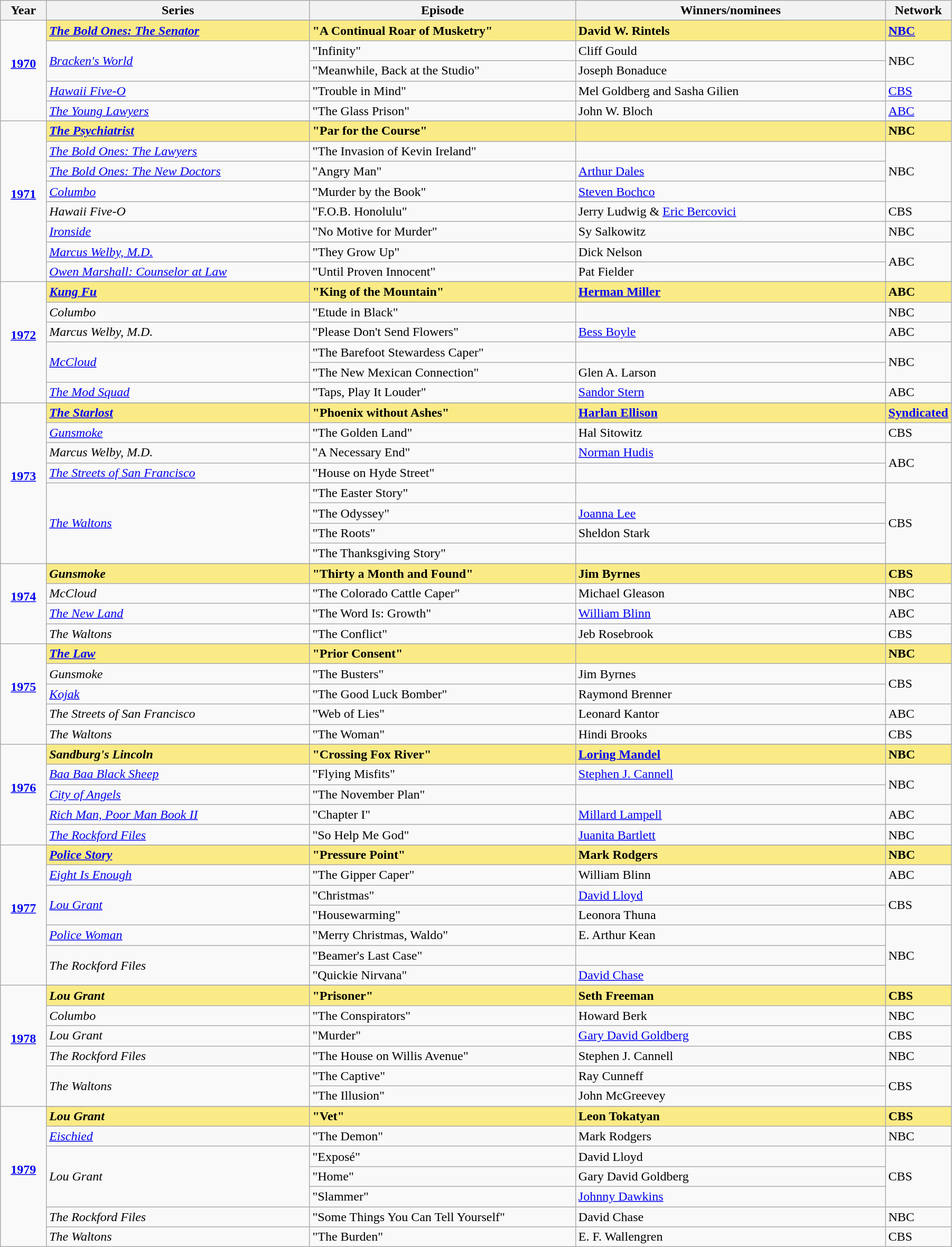<table class="wikitable" width="95%" cellpadding="4">
<tr>
<th width="5%">Year</th>
<th width="30%">Series</th>
<th width="30%">Episode</th>
<th width="40%">Winners/nominees</th>
<th width="10%">Network</th>
</tr>
<tr>
<td rowspan=6 style="text-align:center"><strong><a href='#'>1970</a></strong><br> <br></td>
</tr>
<tr style="background:#FAEB86">
<td><strong><em><a href='#'>The Bold Ones: The Senator</a></em></strong></td>
<td><strong>"A Continual Roar of Musketry"</strong></td>
<td><strong>David W. Rintels</strong></td>
<td><strong><a href='#'>NBC</a></strong></td>
</tr>
<tr>
<td rowspan=2><em><a href='#'>Bracken's World</a></em></td>
<td>"Infinity"</td>
<td>Cliff Gould</td>
<td rowspan=2>NBC</td>
</tr>
<tr>
<td>"Meanwhile, Back at the Studio"</td>
<td>Joseph Bonaduce</td>
</tr>
<tr>
<td><em><a href='#'>Hawaii Five-O</a></em></td>
<td>"Trouble in Mind"</td>
<td>Mel Goldberg and Sasha Gilien</td>
<td><a href='#'>CBS</a></td>
</tr>
<tr>
<td><em><a href='#'>The Young Lawyers</a></em></td>
<td>"The Glass Prison"</td>
<td>John W. Bloch</td>
<td><a href='#'>ABC</a></td>
</tr>
<tr>
<td rowspan=9 style="text-align:center"><strong><a href='#'>1971</a></strong><br> <br></td>
</tr>
<tr style="background:#FAEB86">
<td><strong><em><a href='#'>The Psychiatrist</a></em></strong></td>
<td><strong>"Par for the Course"</strong></td>
<td><strong></strong></td>
<td><strong>NBC</strong></td>
</tr>
<tr>
<td><em><a href='#'>The Bold Ones: The Lawyers</a></em></td>
<td>"The Invasion of Kevin Ireland"</td>
<td></td>
<td rowspan=3>NBC</td>
</tr>
<tr>
<td><em><a href='#'>The Bold Ones: The New Doctors</a></em></td>
<td>"Angry Man"</td>
<td><a href='#'>Arthur Dales</a></td>
</tr>
<tr>
<td><em><a href='#'>Columbo</a></em></td>
<td>"Murder by the Book"</td>
<td><a href='#'>Steven Bochco</a></td>
</tr>
<tr>
<td><em>Hawaii Five-O</em></td>
<td>"F.O.B. Honolulu"</td>
<td>Jerry Ludwig & <a href='#'>Eric Bercovici</a></td>
<td>CBS</td>
</tr>
<tr>
<td><em><a href='#'>Ironside</a></em></td>
<td>"No Motive for Murder"</td>
<td>Sy Salkowitz</td>
<td>NBC</td>
</tr>
<tr>
<td><em><a href='#'>Marcus Welby, M.D.</a></em></td>
<td>"They Grow Up"</td>
<td>Dick Nelson</td>
<td rowspan=2>ABC</td>
</tr>
<tr>
<td><em><a href='#'>Owen Marshall: Counselor at Law</a></em></td>
<td>"Until Proven Innocent"</td>
<td>Pat Fielder</td>
</tr>
<tr>
<td rowspan=7 style="text-align:center"><strong><a href='#'>1972</a></strong><br> <br></td>
</tr>
<tr style="background:#FAEB86">
<td><strong><em><a href='#'>Kung Fu</a></em></strong></td>
<td><strong>"King of the Mountain"</strong></td>
<td><strong><a href='#'>Herman Miller</a></strong></td>
<td><strong>ABC</strong></td>
</tr>
<tr>
<td><em>Columbo</em></td>
<td>"Etude in Black"</td>
<td></td>
<td>NBC</td>
</tr>
<tr>
<td><em>Marcus Welby, M.D.</em></td>
<td>"Please Don't Send Flowers"</td>
<td><a href='#'>Bess Boyle</a></td>
<td>ABC</td>
</tr>
<tr>
<td rowspan=2><em><a href='#'>McCloud</a></em></td>
<td>"The Barefoot Stewardess Caper"</td>
<td></td>
<td rowspan=2>NBC</td>
</tr>
<tr>
<td>"The New Mexican Connection"</td>
<td>Glen A. Larson</td>
</tr>
<tr>
<td><em><a href='#'>The Mod Squad</a></em></td>
<td>"Taps, Play It Louder"</td>
<td><a href='#'>Sandor Stern</a></td>
<td>ABC</td>
</tr>
<tr>
<td rowspan=9 style="text-align:center"><strong><a href='#'>1973</a></strong><br> <br></td>
</tr>
<tr style="background:#FAEB86">
<td><strong><em><a href='#'>The Starlost</a></em></strong></td>
<td><strong>"Phoenix without Ashes"</strong></td>
<td><strong><a href='#'>Harlan Ellison</a></strong></td>
<td><strong><a href='#'>Syndicated</a></strong></td>
</tr>
<tr>
<td><em><a href='#'>Gunsmoke</a></em></td>
<td>"The Golden Land"</td>
<td>Hal Sitowitz</td>
<td>CBS</td>
</tr>
<tr>
<td><em>Marcus Welby, M.D.</em></td>
<td>"A Necessary End"</td>
<td><a href='#'>Norman Hudis</a></td>
<td rowspan=2>ABC</td>
</tr>
<tr>
<td><em><a href='#'>The Streets of San Francisco</a></em></td>
<td>"House on Hyde Street"</td>
<td></td>
</tr>
<tr>
<td rowspan=4><em><a href='#'>The Waltons</a></em></td>
<td>"The Easter Story"</td>
<td></td>
<td rowspan=4>CBS</td>
</tr>
<tr>
<td>"The Odyssey"</td>
<td><a href='#'>Joanna Lee</a></td>
</tr>
<tr>
<td>"The Roots"</td>
<td>Sheldon Stark</td>
</tr>
<tr>
<td>"The Thanksgiving Story"</td>
<td></td>
</tr>
<tr>
<td rowspan=5 style="text-align:center"><strong><a href='#'>1974</a></strong><br> <br></td>
</tr>
<tr style="background:#FAEB86">
<td><strong><em>Gunsmoke</em></strong></td>
<td><strong>"Thirty a Month and Found"</strong></td>
<td><strong>Jim Byrnes</strong></td>
<td><strong>CBS</strong></td>
</tr>
<tr>
<td><em>McCloud</em></td>
<td>"The Colorado Cattle Caper"</td>
<td>Michael Gleason</td>
<td>NBC</td>
</tr>
<tr>
<td><em><a href='#'>The New Land</a></em></td>
<td>"The Word Is: Growth"</td>
<td><a href='#'>William Blinn</a></td>
<td>ABC</td>
</tr>
<tr>
<td><em>The Waltons</em></td>
<td>"The Conflict"</td>
<td>Jeb Rosebrook</td>
<td>CBS</td>
</tr>
<tr>
<td rowspan=6 style="text-align:center"><strong><a href='#'>1975</a></strong><br> <br></td>
</tr>
<tr style="background:#FAEB86">
<td><strong><em><a href='#'>The Law</a></em></strong></td>
<td><strong>"Prior Consent"</strong></td>
<td><strong></strong></td>
<td><strong>NBC</strong></td>
</tr>
<tr>
<td><em>Gunsmoke</em></td>
<td>"The Busters"</td>
<td>Jim Byrnes</td>
<td rowspan=2>CBS</td>
</tr>
<tr>
<td><em><a href='#'>Kojak</a></em></td>
<td>"The Good Luck Bomber"</td>
<td>Raymond Brenner</td>
</tr>
<tr>
<td><em>The Streets of San Francisco</em></td>
<td>"Web of Lies"</td>
<td>Leonard Kantor</td>
<td>ABC</td>
</tr>
<tr>
<td><em>The Waltons</em></td>
<td>"The Woman"</td>
<td>Hindi Brooks</td>
<td>CBS</td>
</tr>
<tr>
<td rowspan=6 style="text-align:center"><strong><a href='#'>1976</a></strong><br> <br></td>
</tr>
<tr style="background:#FAEB86">
<td><strong><em>Sandburg's Lincoln</em></strong></td>
<td><strong>"Crossing Fox River"</strong></td>
<td><strong><a href='#'>Loring Mandel</a></strong></td>
<td><strong>NBC</strong></td>
</tr>
<tr>
<td><em><a href='#'>Baa Baa Black Sheep</a></em></td>
<td>"Flying Misfits"</td>
<td><a href='#'>Stephen J. Cannell</a></td>
<td rowspan=2>NBC</td>
</tr>
<tr>
<td><em><a href='#'>City of Angels</a></em></td>
<td>"The November Plan"</td>
<td></td>
</tr>
<tr>
<td><em><a href='#'>Rich Man, Poor Man Book II</a></em></td>
<td>"Chapter I"</td>
<td><a href='#'>Millard Lampell</a></td>
<td>ABC</td>
</tr>
<tr>
<td><em><a href='#'>The Rockford Files</a></em></td>
<td>"So Help Me God"</td>
<td><a href='#'>Juanita Bartlett</a></td>
<td>NBC</td>
</tr>
<tr>
<td rowspan=8 style="text-align:center"><strong><a href='#'>1977</a></strong><br> <br></td>
</tr>
<tr style="background:#FAEB86;">
<td><strong><em><a href='#'>Police Story</a></em></strong></td>
<td><strong>"Pressure Point"</strong></td>
<td><strong>Mark Rodgers</strong></td>
<td><strong>NBC</strong></td>
</tr>
<tr>
<td><em><a href='#'>Eight Is Enough</a></em></td>
<td>"The Gipper Caper"</td>
<td>William Blinn</td>
<td>ABC</td>
</tr>
<tr>
<td rowspan=2><em><a href='#'>Lou Grant</a></em></td>
<td>"Christmas"</td>
<td><a href='#'>David Lloyd</a></td>
<td rowspan=2>CBS</td>
</tr>
<tr>
<td>"Housewarming"</td>
<td>Leonora Thuna</td>
</tr>
<tr>
<td><em><a href='#'>Police Woman</a></em></td>
<td>"Merry Christmas, Waldo"</td>
<td>E. Arthur Kean</td>
<td rowspan=3>NBC</td>
</tr>
<tr>
<td rowspan=2><em>The Rockford Files</em></td>
<td>"Beamer's Last Case"</td>
<td></td>
</tr>
<tr>
<td>"Quickie Nirvana"</td>
<td><a href='#'>David Chase</a></td>
</tr>
<tr>
<td rowspan=7 style="text-align:center"><strong><a href='#'>1978</a></strong><br> <br></td>
</tr>
<tr style="background:#FAEB86">
<td><strong><em>Lou Grant</em></strong></td>
<td><strong>"Prisoner"</strong></td>
<td><strong>Seth Freeman</strong></td>
<td><strong>CBS</strong></td>
</tr>
<tr>
<td><em>Columbo</em></td>
<td>"The Conspirators"</td>
<td>Howard Berk</td>
<td>NBC</td>
</tr>
<tr>
<td><em>Lou Grant</em></td>
<td>"Murder"</td>
<td><a href='#'>Gary David Goldberg</a></td>
<td>CBS</td>
</tr>
<tr>
<td><em>The Rockford Files</em></td>
<td>"The House on Willis Avenue"</td>
<td>Stephen J. Cannell</td>
<td>NBC</td>
</tr>
<tr>
<td rowspan=2><em>The Waltons</em></td>
<td>"The Captive"</td>
<td>Ray Cunneff</td>
<td rowspan=2>CBS</td>
</tr>
<tr>
<td>"The Illusion"</td>
<td>John McGreevey</td>
</tr>
<tr>
<td rowspan=8 style="text-align:center"><strong><a href='#'>1979</a></strong><br> <br></td>
</tr>
<tr style="background:#FAEB86">
<td><strong><em>Lou Grant</em></strong></td>
<td><strong>"Vet"</strong></td>
<td><strong>Leon Tokatyan</strong></td>
<td><strong>CBS</strong></td>
</tr>
<tr>
<td><em><a href='#'>Eischied</a></em></td>
<td>"The Demon"</td>
<td>Mark Rodgers</td>
<td>NBC</td>
</tr>
<tr>
<td rowspan=3><em>Lou Grant</em></td>
<td>"Exposé"</td>
<td>David Lloyd</td>
<td rowspan=3>CBS</td>
</tr>
<tr>
<td>"Home"</td>
<td>Gary David Goldberg</td>
</tr>
<tr>
<td>"Slammer"</td>
<td><a href='#'>Johnny Dawkins</a></td>
</tr>
<tr>
<td><em>The Rockford Files</em></td>
<td>"Some Things You Can Tell Yourself"</td>
<td>David Chase</td>
<td>NBC</td>
</tr>
<tr>
<td><em>The Waltons</em></td>
<td>"The Burden"</td>
<td>E. F. Wallengren</td>
<td>CBS</td>
</tr>
</table>
